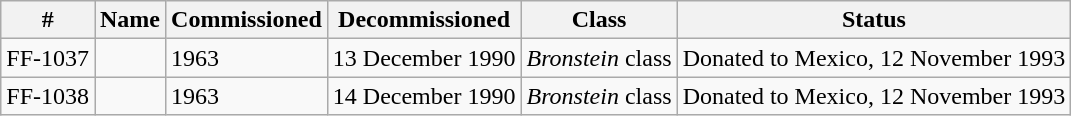<table class="wikitable">
<tr>
<th>#</th>
<th>Name</th>
<th>Commissioned</th>
<th>Decommissioned</th>
<th>Class</th>
<th>Status</th>
</tr>
<tr>
<td>FF-1037</td>
<td></td>
<td>1963</td>
<td>13 December 1990</td>
<td><em>Bronstein</em> class</td>
<td>Donated to Mexico, 12 November 1993</td>
</tr>
<tr>
<td>FF-1038</td>
<td></td>
<td>1963</td>
<td>14 December 1990</td>
<td><em>Bronstein</em> class</td>
<td>Donated to Mexico, 12 November 1993</td>
</tr>
</table>
